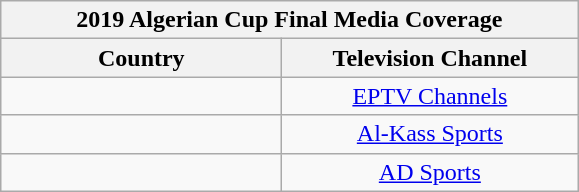<table class="wikitable" align="center">
<tr>
<th colspan=2>2019 Algerian Cup Final Media Coverage</th>
</tr>
<tr>
<th style="width:180px;">Country</th>
<th style="width:190px;">Television Channel</th>
</tr>
<tr>
<td rowspan=1></td>
<td align=Center><a href='#'>EPTV Channels</a></td>
</tr>
<tr>
<td rowspan=1></td>
<td align=Center><a href='#'>Al-Kass Sports</a></td>
</tr>
<tr>
<td rowspan=1></td>
<td align=Center><a href='#'>AD Sports</a></td>
</tr>
</table>
